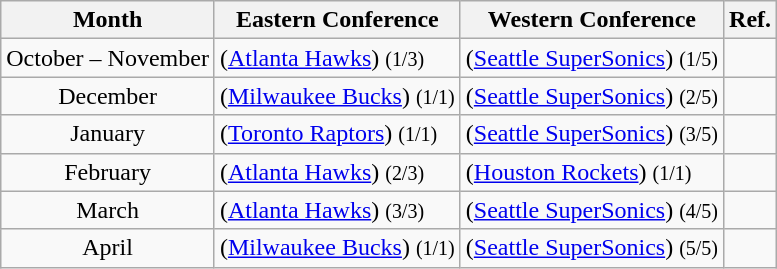<table class="wikitable sortable" border="1">
<tr>
<th>Month</th>
<th>Eastern Conference</th>
<th>Western Conference</th>
<th class=unsortable>Ref.</th>
</tr>
<tr>
<td align=center>October – November</td>
<td> (<a href='#'>Atlanta Hawks</a>) <small>(1/3)</small></td>
<td> (<a href='#'>Seattle SuperSonics</a>) <small>(1/5)</small></td>
<td align=center></td>
</tr>
<tr>
<td align=center>December</td>
<td> (<a href='#'>Milwaukee Bucks</a>) <small>(1/1)</small></td>
<td> (<a href='#'>Seattle SuperSonics</a>) <small>(2/5)</small></td>
<td align=center></td>
</tr>
<tr>
<td align=center>January</td>
<td> (<a href='#'>Toronto Raptors</a>) <small>(1/1)</small></td>
<td> (<a href='#'>Seattle SuperSonics</a>) <small>(3/5)</small></td>
<td align=center></td>
</tr>
<tr>
<td align=center>February</td>
<td> (<a href='#'>Atlanta Hawks</a>) <small>(2/3)</small></td>
<td> (<a href='#'>Houston Rockets</a>) <small>(1/1)</small></td>
<td align=center></td>
</tr>
<tr>
<td align=center>March</td>
<td> (<a href='#'>Atlanta Hawks</a>) <small>(3/3)</small></td>
<td> (<a href='#'>Seattle SuperSonics</a>) <small>(4/5)</small></td>
<td align=center></td>
</tr>
<tr>
<td align=center>April</td>
<td> (<a href='#'>Milwaukee Bucks</a>) <small>(1/1)</small></td>
<td> (<a href='#'>Seattle SuperSonics</a>) <small>(5/5)</small></td>
<td align=center></td>
</tr>
</table>
